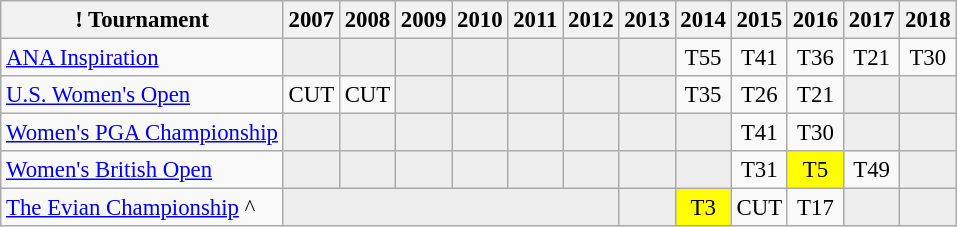<table class="wikitable" style="font-size:95%;text-align:center;">
<tr>
<th>! Tournament</th>
<th>2007</th>
<th>2008</th>
<th>2009</th>
<th>2010</th>
<th>2011</th>
<th>2012</th>
<th>2013</th>
<th>2014</th>
<th>2015</th>
<th>2016</th>
<th>2017</th>
<th>2018</th>
</tr>
<tr>
<td align=left><a href='#'>ANA Inspiration</a></td>
<td style="background:#eeeeee;"></td>
<td style="background:#eeeeee;"></td>
<td style="background:#eeeeee;"></td>
<td style="background:#eeeeee;"></td>
<td style="background:#eeeeee;"></td>
<td style="background:#eeeeee;"></td>
<td style="background:#eeeeee;"></td>
<td>T55</td>
<td>T41</td>
<td>T36</td>
<td>T21</td>
<td>T30</td>
</tr>
<tr>
<td align=left><a href='#'>U.S. Women's Open</a></td>
<td>CUT</td>
<td>CUT</td>
<td style="background:#eeeeee;"></td>
<td style="background:#eeeeee;"></td>
<td style="background:#eeeeee;"></td>
<td style="background:#eeeeee;"></td>
<td style="background:#eeeeee;"></td>
<td>T35</td>
<td>T26</td>
<td>T21</td>
<td style="background:#eeeeee;"></td>
<td style="background:#eeeeee;"></td>
</tr>
<tr>
<td align=left><a href='#'>Women's PGA Championship</a></td>
<td style="background:#eeeeee;"></td>
<td style="background:#eeeeee;"></td>
<td style="background:#eeeeee;"></td>
<td style="background:#eeeeee;"></td>
<td style="background:#eeeeee;"></td>
<td style="background:#eeeeee;"></td>
<td style="background:#eeeeee;"></td>
<td style="background:#eeeeee;"></td>
<td>T41</td>
<td>T30</td>
<td style="background:#eeeeee;"></td>
<td style="background:#eeeeee;"></td>
</tr>
<tr>
<td align=left><a href='#'>Women's British Open</a></td>
<td style="background:#eeeeee;"></td>
<td style="background:#eeeeee;"></td>
<td style="background:#eeeeee;"></td>
<td style="background:#eeeeee;"></td>
<td style="background:#eeeeee;"></td>
<td style="background:#eeeeee;"></td>
<td style="background:#eeeeee;"></td>
<td style="background:#eeeeee;"></td>
<td>T31</td>
<td style="background:yellow;">T5</td>
<td>T49</td>
<td style="background:#eeeeee;"></td>
</tr>
<tr>
<td align=left><a href='#'>The Evian Championship</a> ^</td>
<td style="background:#eeeeee;" colspan=6></td>
<td style="background:#eeeeee;"></td>
<td style="background:yellow;">T3</td>
<td>CUT</td>
<td>T17</td>
<td style="background:#eeeeee;"></td>
<td style="background:#eeeeee;"></td>
</tr>
</table>
